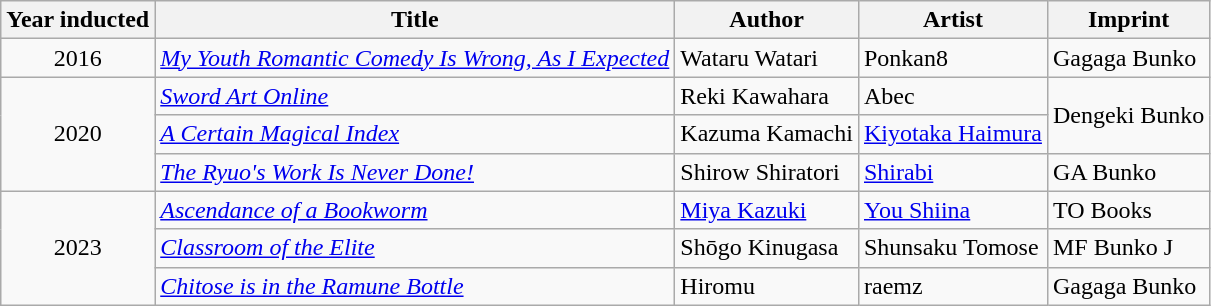<table class="wikitable">
<tr>
<th>Year inducted</th>
<th>Title</th>
<th>Author</th>
<th>Artist</th>
<th>Imprint</th>
</tr>
<tr>
<td align="center">2016</td>
<td><em><a href='#'>My Youth Romantic Comedy Is Wrong, As I Expected</a></em></td>
<td>Wataru Watari</td>
<td>Ponkan8</td>
<td>Gagaga Bunko</td>
</tr>
<tr>
<td align="center" rowspan="3">2020</td>
<td><em><a href='#'>Sword Art Online</a></em></td>
<td>Reki Kawahara</td>
<td>Abec</td>
<td rowspan="2">Dengeki Bunko</td>
</tr>
<tr>
<td><em><a href='#'>A Certain Magical Index</a></em></td>
<td>Kazuma Kamachi</td>
<td><a href='#'>Kiyotaka Haimura</a></td>
</tr>
<tr>
<td><em><a href='#'>The Ryuo's Work Is Never Done!</a></em></td>
<td>Shirow Shiratori</td>
<td><a href='#'>Shirabi</a></td>
<td>GA Bunko</td>
</tr>
<tr>
<td align="center" rowspan="3">2023</td>
<td><em><a href='#'>Ascendance of a Bookworm</a></em></td>
<td><a href='#'>Miya Kazuki</a></td>
<td><a href='#'>You Shiina</a></td>
<td>TO Books</td>
</tr>
<tr>
<td><em><a href='#'>Classroom of the Elite</a></em></td>
<td>Shōgo Kinugasa</td>
<td>Shunsaku Tomose</td>
<td>MF Bunko J</td>
</tr>
<tr>
<td><em><a href='#'>Chitose is in the Ramune Bottle</a></em></td>
<td>Hiromu</td>
<td>raemz</td>
<td>Gagaga Bunko</td>
</tr>
</table>
